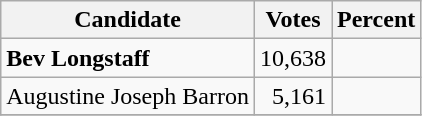<table class="wikitable">
<tr>
<th>Candidate</th>
<th>Votes</th>
<th>Percent</th>
</tr>
<tr>
<td style="font-weight:bold;">Bev Longstaff</td>
<td style="text-align:right;">10,638</td>
<td style="text-align:right;"></td>
</tr>
<tr>
<td>Augustine Joseph Barron</td>
<td style="text-align:right;">5,161</td>
<td style="text-align:right;"></td>
</tr>
<tr>
</tr>
</table>
